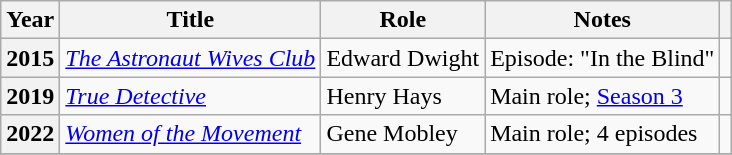<table class="wikitable sortable plainrowheaders">
<tr>
<th scope="col">Year</th>
<th scope="col">Title</th>
<th scope="col">Role</th>
<th scope="col" class="unsortable">Notes</th>
<th scope="col" class="unsortable"></th>
</tr>
<tr>
<th scope="row">2015</th>
<td><em><a href='#'>The Astronaut Wives Club</a></em></td>
<td>Edward Dwight</td>
<td>Episode: "In the Blind"</td>
<td align="center"></td>
</tr>
<tr>
<th scope="row">2019</th>
<td><em><a href='#'>True Detective</a></em></td>
<td>Henry Hays</td>
<td>Main role; <a href='#'>Season 3</a></td>
<td align="center"></td>
</tr>
<tr>
<th scope="row">2022</th>
<td><em><a href='#'>Women of the Movement</a></em></td>
<td>Gene Mobley</td>
<td>Main role; 4 episodes</td>
<td align="center"></td>
</tr>
<tr>
</tr>
</table>
